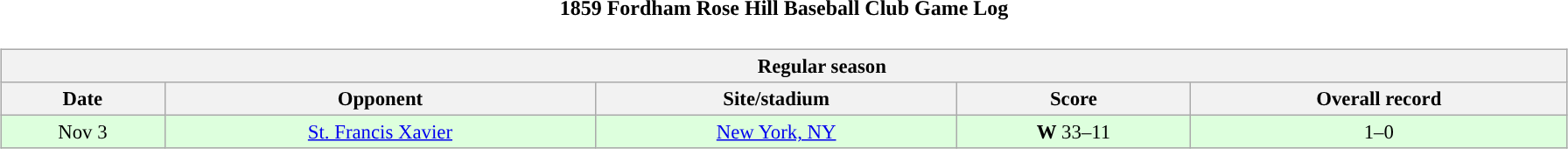<table class="toccolours" width=95% style="clear:both; margin:1.5em auto; text-align:center;">
<tr>
<th colspan=2>1859 Fordham Rose Hill Baseball Club Game Log</th>
</tr>
<tr valign="top">
<td><br><table class="wikitable collapsible collapsed" style="margin:auto; font-size:95%; width:100%">
<tr>
<th colspan=12 style="padding-left:4em;">Regular season</th>
</tr>
<tr>
<th>Date</th>
<th>Opponent</th>
<th>Site/stadium</th>
<th>Score</th>
<th>Overall record</th>
</tr>
<tr bgcolor=ddffdd>
<td>Nov 3</td>
<td><a href='#'>St. Francis Xavier</a></td>
<td><a href='#'>New York, NY</a></td>
<td><strong>W</strong> 33–11</td>
<td>1–0</td>
</tr>
</table>
</td>
</tr>
</table>
